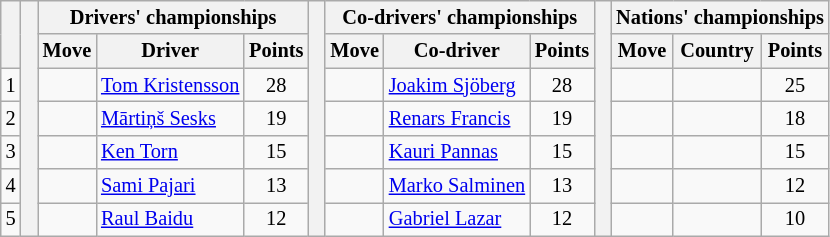<table class="wikitable" style="font-size:85%;">
<tr>
<th rowspan="2"></th>
<th rowspan="7" style="width:5px;"></th>
<th colspan="3">Drivers' championships</th>
<th rowspan="7" style="width:5px;"></th>
<th colspan="3">Co-drivers' championships</th>
<th rowspan="7" style="width:5px;"></th>
<th colspan="3">Nations' championships</th>
</tr>
<tr>
<th>Move</th>
<th>Driver</th>
<th>Points</th>
<th>Move</th>
<th>Co-driver</th>
<th>Points</th>
<th>Move</th>
<th>Country</th>
<th>Points</th>
</tr>
<tr>
<td align="center">1</td>
<td></td>
<td nowrap><a href='#'>Tom Kristensson</a></td>
<td align="center">28</td>
<td></td>
<td nowrap><a href='#'>Joakim Sjöberg</a></td>
<td align="center">28</td>
<td></td>
<td></td>
<td align="center">25</td>
</tr>
<tr>
<td align="center">2</td>
<td></td>
<td><a href='#'>Mārtiņš Sesks</a></td>
<td align="center">19</td>
<td></td>
<td><a href='#'>Renars Francis</a></td>
<td align="center">19</td>
<td></td>
<td></td>
<td align="center">18</td>
</tr>
<tr>
<td align="center">3</td>
<td></td>
<td><a href='#'>Ken Torn</a></td>
<td align="center">15</td>
<td></td>
<td><a href='#'>Kauri Pannas</a></td>
<td align="center">15</td>
<td></td>
<td></td>
<td align="center">15</td>
</tr>
<tr>
<td align="center">4</td>
<td></td>
<td><a href='#'>Sami Pajari</a></td>
<td align="center">13</td>
<td></td>
<td nowrap><a href='#'>Marko Salminen</a></td>
<td align="center">13</td>
<td></td>
<td></td>
<td align="center">12</td>
</tr>
<tr>
<td align="center">5</td>
<td></td>
<td><a href='#'>Raul Baidu</a></td>
<td align="center">12</td>
<td></td>
<td><a href='#'>Gabriel Lazar</a></td>
<td align="center">12</td>
<td></td>
<td nowrap></td>
<td align="center">10</td>
</tr>
</table>
